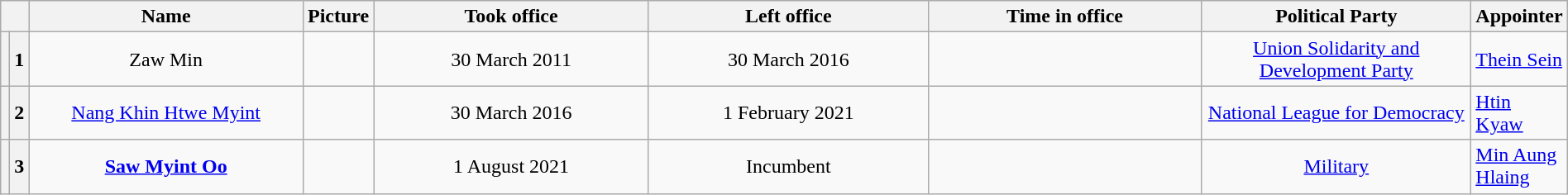<table class="wikitable" width="100%">
<tr>
<th colspan="2" width="1%"></th>
<th width="20%">Name<br></th>
<th width="100px">Picture</th>
<th width="20%">Took office</th>
<th width="20%">Left office</th>
<th width="20%">Time in office</th>
<th width="20%">Political Party</th>
<th width="20%">Appointer</th>
</tr>
<tr>
<th></th>
<th style="text-align:center;">1</th>
<td align=center>Zaw Min</td>
<td align=center></td>
<td align=center>30 March 2011</td>
<td align=center>30 March 2016</td>
<td align=center></td>
<td align=center><a href='#'>Union Solidarity and Development Party</a></td>
<td><a href='#'>Thein Sein</a></td>
</tr>
<tr>
<th></th>
<th style="text-align:center;">2</th>
<td align=center><a href='#'>Nang Khin Htwe Myint</a></td>
<td align=center></td>
<td align=center>30 March 2016</td>
<td align=center>1 February 2021</td>
<td align=center></td>
<td align=center><a href='#'>National League for Democracy</a></td>
<td><a href='#'>Htin Kyaw</a></td>
</tr>
<tr>
<th></th>
<th style="text-align:center;">3</th>
<td align=center><strong><a href='#'>Saw Myint Oo</a></strong></td>
<td align=center></td>
<td align=center>1 August 2021</td>
<td align=center>Incumbent</td>
<td align=center></td>
<td align=center><a href='#'>Military</a></td>
<td><a href='#'>Min Aung Hlaing</a></td>
</tr>
</table>
